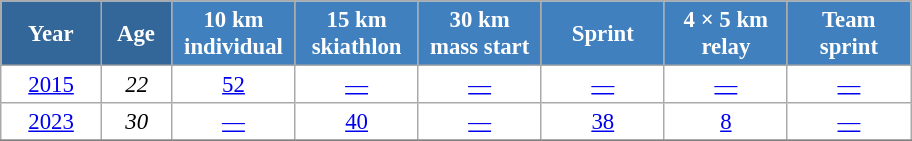<table class="wikitable" style="font-size:95%; text-align:center; border:grey solid 1px; border-collapse:collapse; background:#ffffff;">
<tr>
<th style="background-color:#369; color:white; width:60px;"> Year </th>
<th style="background-color:#369; color:white; width:40px;"> Age </th>
<th style="background-color:#4180be; color:white; width:75px;"> 10 km <br> individual </th>
<th style="background-color:#4180be; color:white; width:75px;"> 15 km <br> skiathlon </th>
<th style="background-color:#4180be; color:white; width:75px;"> 30 km <br> mass start </th>
<th style="background-color:#4180be; color:white; width:75px;"> Sprint </th>
<th style="background-color:#4180be; color:white; width:75px;"> 4 × 5 km <br> relay </th>
<th style="background-color:#4180be; color:white; width:75px;"> Team <br> sprint </th>
</tr>
<tr>
<td><a href='#'>2015</a></td>
<td><em>22</em></td>
<td><a href='#'>52</a></td>
<td><a href='#'>—</a></td>
<td><a href='#'>—</a></td>
<td><a href='#'>—</a></td>
<td><a href='#'>—</a></td>
<td><a href='#'>—</a></td>
</tr>
<tr>
<td><a href='#'>2023</a></td>
<td><em>30</em></td>
<td><a href='#'>—</a></td>
<td><a href='#'>40</a></td>
<td><a href='#'>—</a></td>
<td><a href='#'>38</a></td>
<td><a href='#'>8</a></td>
<td><a href='#'>—</a></td>
</tr>
<tr>
</tr>
</table>
